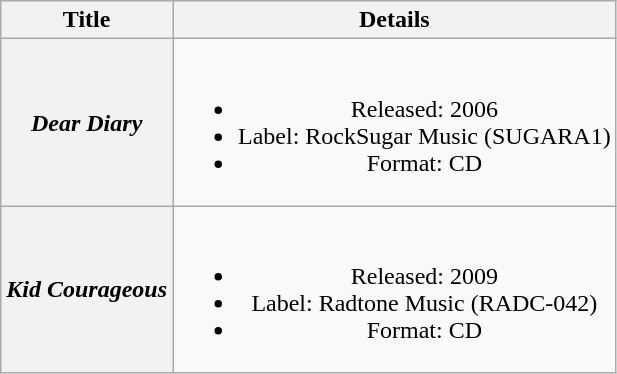<table class="wikitable plainrowheaders" style="text-align:center;" border="1">
<tr>
<th>Title</th>
<th>Details</th>
</tr>
<tr>
<th scope="row"><em>Dear Diary</em></th>
<td><br><ul><li>Released: 2006</li><li>Label: RockSugar Music (SUGARA1)</li><li>Format: CD</li></ul></td>
</tr>
<tr>
<th scope="row"><em>Kid Courageous</em></th>
<td><br><ul><li>Released: 2009</li><li>Label: Radtone Music (RADC-042)</li><li>Format: CD</li></ul></td>
</tr>
</table>
